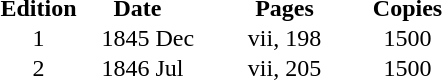<table cellspacing="0" style="text-align:center ;">
<tr>
<th style="width:80px; text-align:center;">Edition</th>
<th style="width:80px; text-align:left;">  Date</th>
<th style="width:80px; text-align:center;">Pages</th>
<th style="width:80px; text-align:center;">Copies</th>
</tr>
<tr>
<td>1</td>
<td align=left>1845 Dec</td>
<td>vii, 198</td>
<td>1500</td>
</tr>
<tr>
<td>2</td>
<td align=left>1846 Jul</td>
<td>vii, 205</td>
<td>1500</td>
</tr>
</table>
